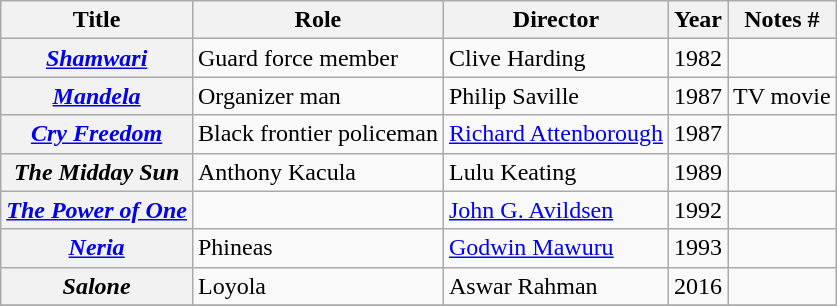<table class="wikitable plainrowheaders sortable">
<tr>
<th scope="col">Title</th>
<th scope="col">Role</th>
<th scope="col">Director</th>
<th scope="col">Year</th>
<th scope="col" class="unsortable">Notes #</th>
</tr>
<tr>
<th scope="row"><em><a href='#'>Shamwari</a></em></th>
<td>Guard force member</td>
<td>Clive Harding</td>
<td>1982</td>
<td></td>
</tr>
<tr>
<th scope="row"><em><a href='#'>Mandela</a></em></th>
<td>Organizer man</td>
<td>Philip Saville</td>
<td>1987</td>
<td>TV movie</td>
</tr>
<tr>
<th scope="row"><em><a href='#'>Cry Freedom</a></em></th>
<td>Black frontier policeman</td>
<td><a href='#'>Richard Attenborough</a></td>
<td>1987</td>
<td></td>
</tr>
<tr>
<th scope="row"><em>The Midday Sun</em></th>
<td>Anthony Kacula</td>
<td>Lulu Keating</td>
<td>1989</td>
<td></td>
</tr>
<tr>
<th scope="row"><em><a href='#'>The Power of One</a></em></th>
<td></td>
<td><a href='#'>John G. Avildsen</a></td>
<td>1992</td>
<td></td>
</tr>
<tr>
<th scope="row"><em><a href='#'>Neria</a></em></th>
<td>Phineas</td>
<td><a href='#'>Godwin Mawuru</a></td>
<td>1993</td>
<td></td>
</tr>
<tr>
<th scope="row"><em>Salone</em></th>
<td>Loyola</td>
<td>Aswar Rahman</td>
<td>2016</td>
<td></td>
</tr>
<tr>
</tr>
</table>
